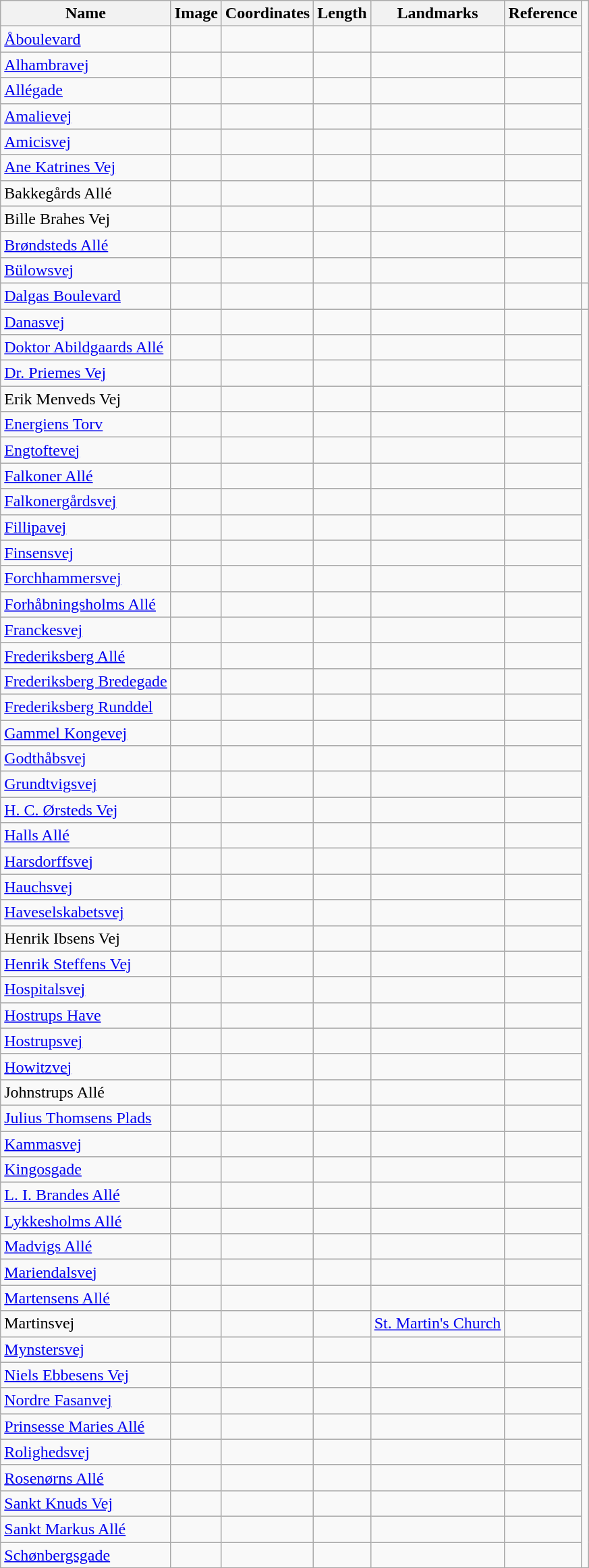<table class="wikitable sortable">
<tr>
<th>Name</th>
<th>Image</th>
<th>Coordinates</th>
<th>Length</th>
<th>Landmarks</th>
<th>Reference</th>
</tr>
<tr>
<td><a href='#'>Åboulevard</a></td>
<td></td>
<td></td>
<td></td>
<td></td>
<td></td>
</tr>
<tr>
<td><a href='#'>Alhambravej</a></td>
<td></td>
<td></td>
<td></td>
<td></td>
<td></td>
</tr>
<tr>
<td><a href='#'>Allégade</a></td>
<td></td>
<td></td>
<td></td>
<td></td>
<td></td>
</tr>
<tr>
<td><a href='#'>Amalievej</a></td>
<td></td>
<td></td>
<td></td>
<td></td>
<td></td>
</tr>
<tr>
<td><a href='#'>Amicisvej</a></td>
<td></td>
<td></td>
<td></td>
<td></td>
<td></td>
</tr>
<tr>
<td><a href='#'>Ane Katrines Vej</a></td>
<td></td>
<td></td>
<td></td>
<td></td>
<td></td>
</tr>
<tr>
<td>Bakkegårds Allé</td>
<td></td>
<td></td>
<td></td>
<td></td>
<td></td>
</tr>
<tr>
<td>Bille Brahes Vej</td>
<td></td>
<td></td>
<td></td>
<td></td>
<td></td>
</tr>
<tr>
<td><a href='#'>Brøndsteds Allé</a></td>
<td></td>
<td></td>
<td></td>
<td></td>
<td></td>
</tr>
<tr>
<td><a href='#'>Bülowsvej</a></td>
<td></td>
<td></td>
<td></td>
<td></td>
<td></td>
</tr>
<tr>
<td><a href='#'>Dalgas Boulevard</a></td>
<td></td>
<td></td>
<td></td>
<td></td>
<td></td>
<td></td>
</tr>
<tr>
<td><a href='#'>Danasvej</a></td>
<td></td>
<td></td>
<td></td>
<td></td>
<td></td>
</tr>
<tr>
<td><a href='#'>Doktor Abildgaards Allé</a></td>
<td></td>
<td></td>
<td></td>
<td></td>
<td></td>
</tr>
<tr>
<td><a href='#'>Dr. Priemes Vej</a></td>
<td></td>
<td></td>
<td></td>
<td></td>
<td></td>
</tr>
<tr>
<td>Erik Menveds Vej</td>
<td></td>
<td></td>
<td></td>
<td></td>
<td></td>
</tr>
<tr>
<td><a href='#'>Energiens Torv</a></td>
<td></td>
<td></td>
<td></td>
<td></td>
<td></td>
</tr>
<tr>
<td><a href='#'>Engtoftevej</a></td>
<td></td>
<td></td>
<td></td>
<td></td>
<td></td>
</tr>
<tr>
<td><a href='#'>Falkoner Allé</a></td>
<td></td>
<td></td>
<td></td>
<td></td>
<td></td>
</tr>
<tr>
<td><a href='#'>Falkonergårdsvej</a></td>
<td></td>
<td></td>
<td></td>
<td></td>
<td></td>
</tr>
<tr>
<td><a href='#'>Fillipavej</a></td>
<td></td>
<td></td>
<td></td>
<td></td>
<td></td>
</tr>
<tr>
<td><a href='#'>Finsensvej</a></td>
<td></td>
<td></td>
<td></td>
<td></td>
<td></td>
</tr>
<tr>
<td><a href='#'>Forchhammersvej</a></td>
<td></td>
<td></td>
<td></td>
<td></td>
<td></td>
</tr>
<tr>
<td><a href='#'>Forhåbningsholms Allé</a></td>
<td></td>
<td></td>
<td></td>
<td></td>
<td></td>
</tr>
<tr>
<td><a href='#'>Franckesvej</a></td>
<td></td>
<td></td>
<td></td>
<td></td>
<td></td>
</tr>
<tr>
<td><a href='#'>Frederiksberg Allé</a></td>
<td></td>
<td></td>
<td></td>
<td></td>
<td></td>
</tr>
<tr>
<td><a href='#'>Frederiksberg Bredegade</a></td>
<td></td>
<td></td>
<td></td>
<td></td>
<td></td>
</tr>
<tr>
<td><a href='#'>Frederiksberg Runddel</a></td>
<td></td>
<td></td>
<td></td>
<td></td>
<td></td>
</tr>
<tr>
<td><a href='#'>Gammel Kongevej</a></td>
<td></td>
<td></td>
<td></td>
<td></td>
<td></td>
</tr>
<tr>
<td><a href='#'>Godthåbsvej</a></td>
<td></td>
<td></td>
<td></td>
<td></td>
<td></td>
</tr>
<tr>
<td><a href='#'>Grundtvigsvej</a></td>
<td></td>
<td></td>
<td></td>
<td></td>
<td></td>
</tr>
<tr>
<td><a href='#'>H. C. Ørsteds Vej</a></td>
<td></td>
<td></td>
<td></td>
<td></td>
<td></td>
</tr>
<tr>
<td><a href='#'>Halls Allé</a></td>
<td></td>
<td></td>
<td></td>
<td></td>
<td></td>
</tr>
<tr>
<td><a href='#'>Harsdorffsvej</a></td>
<td></td>
<td></td>
<td></td>
<td></td>
<td></td>
</tr>
<tr>
<td><a href='#'>Hauchsvej</a></td>
<td></td>
<td></td>
<td></td>
<td></td>
<td></td>
</tr>
<tr>
<td><a href='#'>Haveselskabetsvej</a></td>
<td></td>
<td></td>
<td></td>
<td></td>
<td></td>
</tr>
<tr>
<td>Henrik Ibsens Vej</td>
<td></td>
<td></td>
<td></td>
<td></td>
<td></td>
</tr>
<tr>
<td><a href='#'>Henrik Steffens Vej</a></td>
<td></td>
<td></td>
<td></td>
<td></td>
<td></td>
</tr>
<tr>
<td><a href='#'>Hospitalsvej</a></td>
<td></td>
<td></td>
<td></td>
<td></td>
<td></td>
</tr>
<tr>
<td><a href='#'>Hostrups Have</a></td>
<td></td>
<td></td>
<td></td>
<td></td>
<td></td>
</tr>
<tr>
<td><a href='#'>Hostrupsvej</a></td>
<td></td>
<td></td>
<td></td>
<td></td>
<td></td>
</tr>
<tr>
<td><a href='#'>Howitzvej</a></td>
<td></td>
<td></td>
<td></td>
<td></td>
<td></td>
</tr>
<tr>
<td>Johnstrups Allé</td>
<td></td>
<td></td>
<td></td>
<td></td>
<td></td>
</tr>
<tr>
<td><a href='#'>Julius Thomsens Plads</a></td>
<td></td>
<td></td>
<td></td>
<td></td>
<td></td>
</tr>
<tr>
<td><a href='#'>Kammasvej</a></td>
<td></td>
<td></td>
<td></td>
<td></td>
<td></td>
</tr>
<tr>
<td><a href='#'>Kingosgade</a></td>
<td></td>
<td></td>
<td></td>
<td></td>
<td></td>
</tr>
<tr>
<td><a href='#'>L. I. Brandes Allé</a></td>
<td></td>
<td></td>
<td></td>
<td></td>
<td></td>
</tr>
<tr>
<td><a href='#'>Lykkesholms Allé</a></td>
<td></td>
<td></td>
<td></td>
<td></td>
<td></td>
</tr>
<tr>
<td><a href='#'>Madvigs Allé</a></td>
<td></td>
<td></td>
<td></td>
<td></td>
<td></td>
</tr>
<tr>
<td><a href='#'>Mariendalsvej</a></td>
<td></td>
<td></td>
<td></td>
<td></td>
<td></td>
</tr>
<tr>
<td><a href='#'>Martensens Allé</a></td>
<td></td>
<td></td>
<td></td>
<td></td>
<td></td>
</tr>
<tr>
<td>Martinsvej</td>
<td></td>
<td></td>
<td></td>
<td><a href='#'>St. Martin's Church</a></td>
<td></td>
</tr>
<tr>
<td><a href='#'>Mynstersvej</a></td>
<td></td>
<td></td>
<td></td>
<td></td>
<td></td>
</tr>
<tr>
<td><a href='#'>Niels Ebbesens Vej</a></td>
<td></td>
<td></td>
<td></td>
<td></td>
<td></td>
</tr>
<tr>
<td><a href='#'>Nordre Fasanvej</a></td>
<td></td>
<td></td>
<td></td>
<td></td>
<td></td>
</tr>
<tr>
<td><a href='#'>Prinsesse Maries Allé</a></td>
<td></td>
<td></td>
<td></td>
<td></td>
<td></td>
</tr>
<tr>
<td><a href='#'>Rolighedsvej</a></td>
<td></td>
<td></td>
<td></td>
<td></td>
<td></td>
</tr>
<tr>
<td><a href='#'>Rosenørns Allé</a></td>
<td></td>
<td></td>
<td></td>
<td></td>
<td></td>
</tr>
<tr>
<td><a href='#'>Sankt Knuds Vej</a></td>
<td></td>
<td></td>
<td></td>
<td></td>
<td></td>
</tr>
<tr>
<td><a href='#'>Sankt Markus Allé</a></td>
<td></td>
<td></td>
<td></td>
<td></td>
<td></td>
</tr>
<tr>
<td><a href='#'>Schønbergsgade</a></td>
<td></td>
<td></td>
<td></td>
<td></td>
<td></td>
</tr>
<tr>
</tr>
</table>
